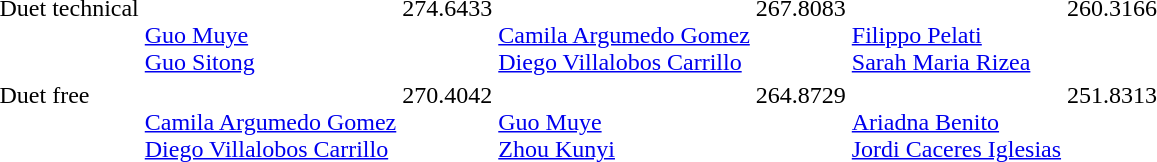<table>
<tr valign="top">
<td>Duet technical</td>
<td><br><a href='#'>Guo Muye</a><br><a href='#'>Guo Sitong</a></td>
<td>274.6433</td>
<td><br><a href='#'>Camila Argumedo Gomez</a><br><a href='#'>Diego Villalobos Carrillo</a></td>
<td>267.8083</td>
<td><br><a href='#'>Filippo Pelati</a><br><a href='#'>Sarah Maria Rizea</a></td>
<td>260.3166</td>
</tr>
<tr valign="top">
<td>Duet free</td>
<td><br><a href='#'>Camila Argumedo Gomez</a><br><a href='#'>Diego Villalobos Carrillo</a></td>
<td>270.4042</td>
<td><br><a href='#'>Guo Muye</a><br><a href='#'>Zhou Kunyi</a></td>
<td>264.8729</td>
<td><br><a href='#'>Ariadna Benito</a><br><a href='#'>Jordi Caceres Iglesias</a></td>
<td>251.8313</td>
</tr>
</table>
